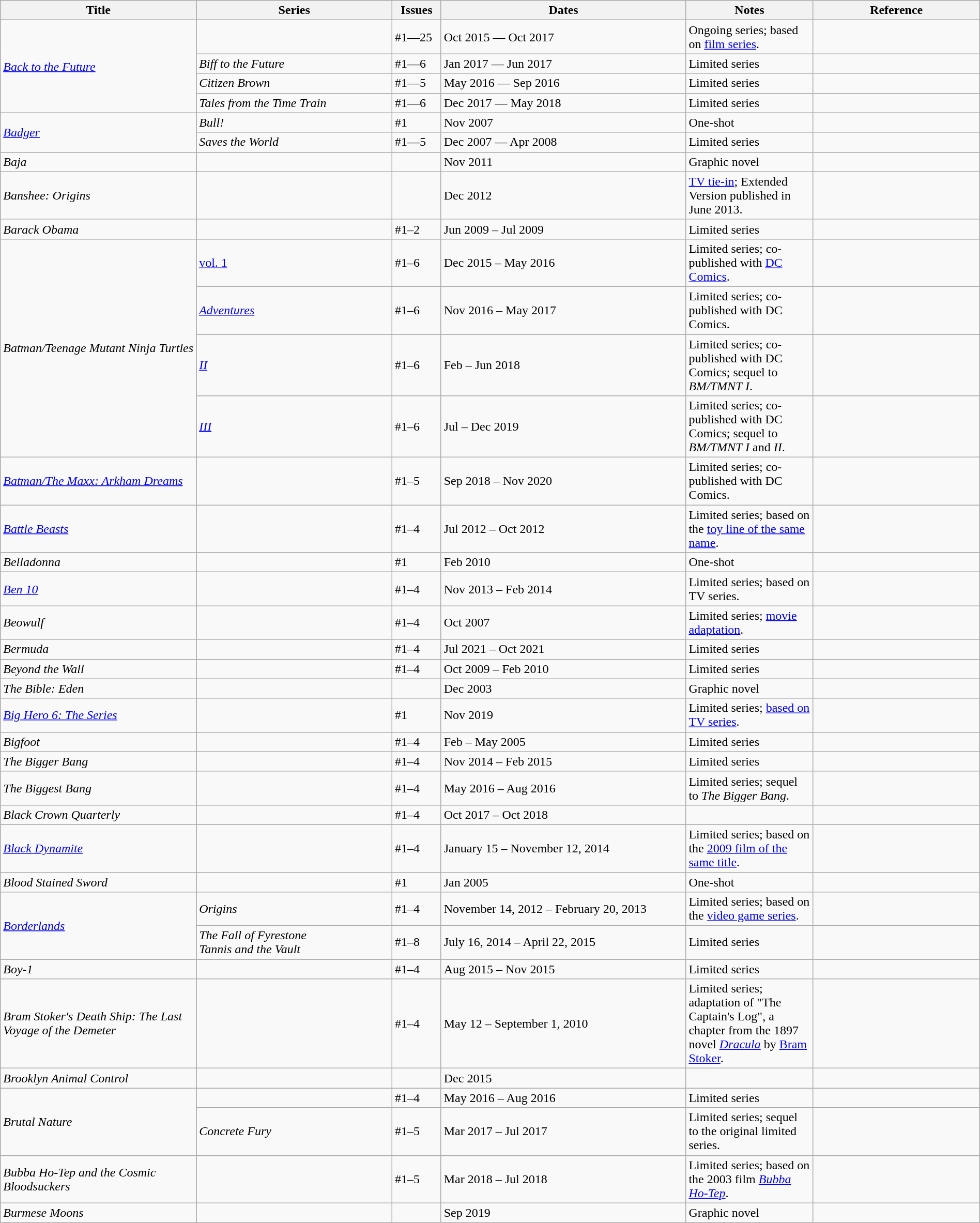<table class="wikitable sortable" style="width:100%;">
<tr>
<th width=20%>Title</th>
<th width=20%>Series</th>
<th width=5%>Issues</th>
<th width=25%>Dates</th>
<th width=13%>Notes</th>
<th>Reference</th>
</tr>
<tr>
<td rowspan="4"><em><a href='#'>Back to the Future</a></em></td>
<td></td>
<td>#1—25</td>
<td>Oct 2015 — Oct 2017</td>
<td>Ongoing series; based on <a href='#'>film series</a>.</td>
<td></td>
</tr>
<tr>
<td><em>Biff to the Future</em></td>
<td>#1—6</td>
<td>Jan 2017 — Jun 2017</td>
<td>Limited series</td>
<td></td>
</tr>
<tr>
<td><em>Citizen Brown</em></td>
<td>#1—5</td>
<td>May 2016 — Sep 2016</td>
<td>Limited series</td>
<td></td>
</tr>
<tr>
<td><em>Tales from the Time Train</em></td>
<td>#1—6</td>
<td>Dec 2017 — May 2018</td>
<td>Limited series</td>
<td></td>
</tr>
<tr>
<td rowspan="2"><em><a href='#'>Badger</a></em></td>
<td><em>Bull!</em></td>
<td>#1</td>
<td>Nov 2007</td>
<td>One-shot</td>
<td></td>
</tr>
<tr>
<td><em>Saves the World</em></td>
<td>#1—5</td>
<td>Dec 2007 — Apr 2008</td>
<td>Limited series</td>
<td></td>
</tr>
<tr>
<td><em>Baja</em></td>
<td></td>
<td></td>
<td>Nov 2011</td>
<td>Graphic novel</td>
<td></td>
</tr>
<tr>
<td><em>Banshee: Origins</em></td>
<td></td>
<td></td>
<td>Dec 2012</td>
<td><a href='#'>TV tie-in</a>; Extended Version published in June 2013.</td>
<td></td>
</tr>
<tr>
<td><em>Barack Obama</em></td>
<td></td>
<td>#1–2</td>
<td>Jun 2009 – Jul 2009</td>
<td>Limited series</td>
<td></td>
</tr>
<tr>
<td rowspan="4"><em>Batman/Teenage Mutant Ninja Turtles</em></td>
<td><a href='#'>vol. 1</a></td>
<td>#1–6</td>
<td>Dec 2015 – May 2016</td>
<td>Limited series; co-published with <a href='#'>DC Comics</a>.</td>
<td></td>
</tr>
<tr>
<td><em><a href='#'>Adventures</a></em></td>
<td>#1–6</td>
<td>Nov 2016 – May 2017</td>
<td>Limited series; co-published with DC Comics.</td>
<td></td>
</tr>
<tr>
<td><em><a href='#'>II</a></em></td>
<td>#1–6</td>
<td>Feb – Jun 2018</td>
<td>Limited series; co-published with DC Comics; sequel to <em>BM/TMNT I</em>.</td>
<td></td>
</tr>
<tr>
<td><em><a href='#'>III</a></em></td>
<td>#1–6</td>
<td>Jul – Dec 2019</td>
<td>Limited series; co-published with DC Comics; sequel to <em>BM/TMNT I</em> and <em>II</em>.</td>
<td></td>
</tr>
<tr>
<td><em><a href='#'>Batman/The Maxx: Arkham Dreams</a></em></td>
<td></td>
<td>#1–5</td>
<td>Sep 2018 – Nov 2020</td>
<td>Limited series; co-published with DC Comics.</td>
<td></td>
</tr>
<tr>
<td><em><a href='#'>Battle Beasts</a></em></td>
<td></td>
<td>#1–4</td>
<td>Jul 2012 – Oct 2012</td>
<td>Limited series; based on the <a href='#'>toy line of the same name</a>.</td>
<td></td>
</tr>
<tr>
<td><em>Belladonna</em></td>
<td></td>
<td>#1</td>
<td>Feb 2010</td>
<td>One-shot</td>
<td></td>
</tr>
<tr>
<td><em><a href='#'>Ben 10</a></em></td>
<td></td>
<td>#1–4</td>
<td>Nov 2013 – Feb 2014</td>
<td>Limited series; based on TV series.</td>
<td></td>
</tr>
<tr>
<td><em>Beowulf</em></td>
<td></td>
<td>#1–4</td>
<td>Oct 2007</td>
<td>Limited series; <a href='#'>movie adaptation</a>.</td>
<td></td>
</tr>
<tr>
<td><em>Bermuda</em></td>
<td></td>
<td>#1–4</td>
<td>Jul 2021 – Oct 2021</td>
<td>Limited series</td>
<td></td>
</tr>
<tr>
<td><em>Beyond the Wall</em></td>
<td></td>
<td>#1–4</td>
<td>Oct 2009 – Feb 2010</td>
<td>Limited series</td>
<td></td>
</tr>
<tr>
<td><em>The Bible: Eden</em></td>
<td></td>
<td></td>
<td>Dec 2003</td>
<td>Graphic novel</td>
<td></td>
</tr>
<tr>
<td><em><a href='#'>Big Hero 6: The Series</a></em></td>
<td></td>
<td>#1</td>
<td>Nov 2019</td>
<td>Limited series; <a href='#'>based on TV series</a>.</td>
<td></td>
</tr>
<tr>
<td><em>Bigfoot</em></td>
<td></td>
<td>#1–4</td>
<td>Feb – May 2005</td>
<td>Limited series</td>
<td></td>
</tr>
<tr>
<td><em>The Bigger Bang</em></td>
<td></td>
<td>#1–4</td>
<td>Nov 2014 – Feb 2015</td>
<td>Limited series</td>
<td></td>
</tr>
<tr>
<td><em>The Biggest Bang</em></td>
<td></td>
<td>#1–4</td>
<td>May 2016 – Aug 2016</td>
<td>Limited series; sequel to <em>The Bigger Bang</em>.</td>
<td></td>
</tr>
<tr>
<td><em>Black Crown Quarterly</em></td>
<td></td>
<td>#1–4</td>
<td>Oct 2017 – Oct 2018</td>
<td></td>
<td></td>
</tr>
<tr>
<td><em><a href='#'>Black Dynamite</a></em></td>
<td></td>
<td>#1–4</td>
<td>January 15 – November 12, 2014</td>
<td>Limited series; based on the <a href='#'>2009 film of the same title</a>.</td>
<td></td>
</tr>
<tr>
<td><em>Blood Stained Sword</em></td>
<td></td>
<td>#1</td>
<td>Jan 2005</td>
<td>One-shot</td>
<td></td>
</tr>
<tr>
<td rowspan=2><em><a href='#'>Borderlands</a></em></td>
<td><em>Origins</em></td>
<td>#1–4</td>
<td>November 14, 2012 – February 20, 2013</td>
<td>Limited series; based on the <a href='#'>video game series</a>.</td>
<td></td>
</tr>
<tr>
<td><em>The Fall of Fyrestone</em><br><em>Tannis and the Vault</em></td>
<td>#1–8</td>
<td>July 16, 2014 – April 22, 2015</td>
<td>Limited series</td>
<td></td>
</tr>
<tr>
<td><em>Boy-1</em></td>
<td></td>
<td>#1–4</td>
<td>Aug 2015 – Nov 2015</td>
<td>Limited series</td>
<td></td>
</tr>
<tr>
<td><em>Bram Stoker's Death Ship: The Last Voyage of the Demeter</em></td>
<td></td>
<td>#1–4</td>
<td>May 12 – September 1, 2010</td>
<td>Limited series; adaptation of "The Captain's Log", a chapter from the 1897 novel <em><a href='#'>Dracula</a></em> by <a href='#'>Bram Stoker</a>.</td>
<td></td>
</tr>
<tr>
<td><em>Brooklyn Animal Control</em></td>
<td></td>
<td></td>
<td>Dec 2015</td>
<td></td>
<td></td>
</tr>
<tr>
<td rowspan=2><em>Brutal Nature</em></td>
<td></td>
<td>#1–4</td>
<td>May 2016 – Aug 2016</td>
<td>Limited series</td>
<td></td>
</tr>
<tr>
<td><em>Concrete Fury</em></td>
<td>#1–5</td>
<td>Mar 2017 – Jul 2017</td>
<td>Limited series; sequel to the original limited series.</td>
<td></td>
</tr>
<tr>
<td><em>Bubba Ho-Tep and the Cosmic Bloodsuckers</em></td>
<td></td>
<td>#1–5</td>
<td>Mar 2018 – Jul 2018</td>
<td>Limited series; based on the 2003 film <em><a href='#'>Bubba Ho-Tep</a></em>.</td>
<td></td>
</tr>
<tr>
<td><em>Burmese Moons</em></td>
<td></td>
<td></td>
<td>Sep 2019</td>
<td>Graphic novel</td>
<td></td>
</tr>
</table>
